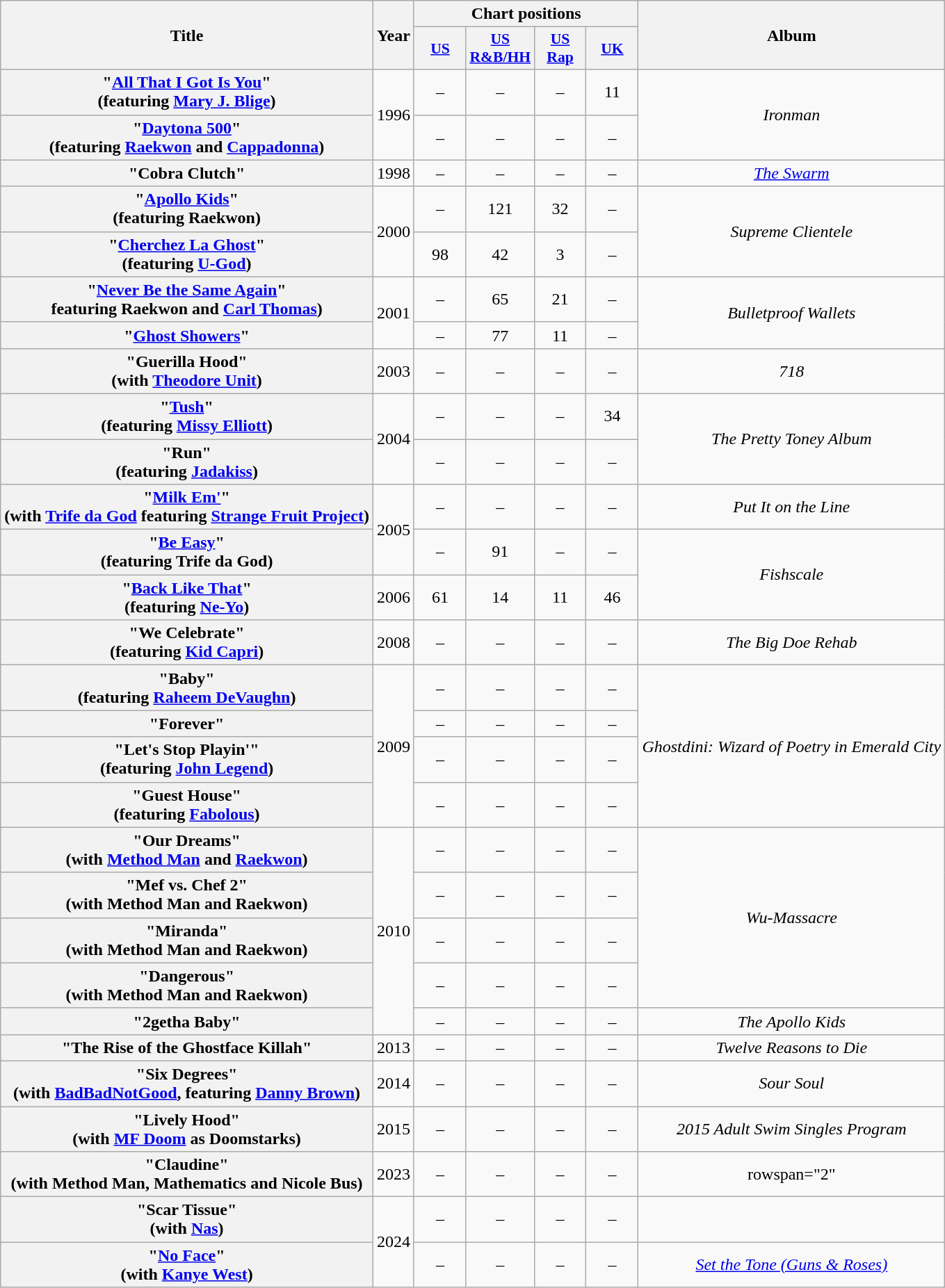<table class="wikitable plainrowheaders" style="text-align:center">
<tr>
<th scope="col" rowspan="2">Title</th>
<th scope="col" rowspan="2">Year</th>
<th scope="col" colspan="4">Chart positions</th>
<th scope="col" rowspan="2">Album</th>
</tr>
<tr>
<th scope="col" style="width:3em;font-size:90%"><a href='#'>US</a><br></th>
<th scope="col" style="width:3em;font-size:90%"><a href='#'>US R&B/HH</a><br></th>
<th scope="col" style="width:3em;font-size:90%"><a href='#'>US Rap</a><br></th>
<th scope="col" style="width:3em;font-size:90%"><a href='#'>UK</a><br></th>
</tr>
<tr>
<th scope="row">"<a href='#'>All That I Got Is You</a>" <br><span>(featuring <a href='#'>Mary J. Blige</a>)</span></th>
<td rowspan="2">1996</td>
<td>–</td>
<td>–</td>
<td>–</td>
<td>11</td>
<td rowspan="2"><em>Ironman</em></td>
</tr>
<tr>
<th scope="row">"<a href='#'>Daytona 500</a>" <br><span>(featuring <a href='#'>Raekwon</a> and <a href='#'>Cappadonna</a>)</span></th>
<td>–</td>
<td>–</td>
<td>–</td>
<td>–</td>
</tr>
<tr>
<th scope="row">"Cobra Clutch"</th>
<td>1998</td>
<td>–</td>
<td>–</td>
<td>–</td>
<td>–</td>
<td><em><a href='#'>The Swarm</a></em></td>
</tr>
<tr>
<th scope="row">"<a href='#'>Apollo Kids</a>" <br><span>(featuring Raekwon)</span></th>
<td rowspan="2">2000</td>
<td>–</td>
<td>121</td>
<td>32</td>
<td>–</td>
<td rowspan="2"><em>Supreme Clientele</em></td>
</tr>
<tr>
<th scope="row">"<a href='#'>Cherchez La Ghost</a>" <br><span>(featuring <a href='#'>U-God</a>)</span></th>
<td>98</td>
<td>42</td>
<td>3</td>
<td>–</td>
</tr>
<tr>
<th scope="row">"<a href='#'>Never Be the Same Again</a>" <br><span>featuring Raekwon and <a href='#'>Carl Thomas</a>)</span></th>
<td rowspan="2">2001</td>
<td>–</td>
<td>65</td>
<td>21</td>
<td>–</td>
<td rowspan="2"><em>Bulletproof Wallets</em></td>
</tr>
<tr>
<th scope="row">"<a href='#'>Ghost Showers</a>"</th>
<td>–</td>
<td>77</td>
<td>11</td>
<td>–</td>
</tr>
<tr>
<th scope="row">"Guerilla Hood" <br><span>(with <a href='#'>Theodore Unit</a>)</span></th>
<td>2003</td>
<td>–</td>
<td>–</td>
<td>–</td>
<td>–</td>
<td><em>718</em></td>
</tr>
<tr>
<th scope="row">"<a href='#'>Tush</a>" <br><span>(featuring <a href='#'>Missy Elliott</a>)</span></th>
<td rowspan="2">2004</td>
<td>–</td>
<td>–</td>
<td>–</td>
<td>34</td>
<td rowspan="2"><em>The Pretty Toney Album</em></td>
</tr>
<tr>
<th scope="row">"Run" <br><span>(featuring <a href='#'>Jadakiss</a>)</span></th>
<td>–</td>
<td>–</td>
<td>–</td>
<td>–</td>
</tr>
<tr>
<th scope="row">"<a href='#'>Milk Em'</a>" <br><span>(with <a href='#'>Trife da God</a> featuring <a href='#'>Strange Fruit Project</a>)</span></th>
<td rowspan="2">2005</td>
<td>–</td>
<td>–</td>
<td>–</td>
<td>–</td>
<td><em>Put It on the Line</em></td>
</tr>
<tr>
<th scope="row">"<a href='#'>Be Easy</a>" <br><span>(featuring Trife da God)</span></th>
<td>–</td>
<td>91</td>
<td>–</td>
<td>–</td>
<td rowspan="2"><em>Fishscale</em></td>
</tr>
<tr>
<th scope="row">"<a href='#'>Back Like That</a>" <br><span>(featuring <a href='#'>Ne-Yo</a>)</span></th>
<td>2006</td>
<td>61</td>
<td>14</td>
<td>11</td>
<td>46</td>
</tr>
<tr>
<th scope="row">"We Celebrate" <br><span>(featuring <a href='#'>Kid Capri</a>)</span></th>
<td>2008</td>
<td>–</td>
<td>–</td>
<td>–</td>
<td>–</td>
<td><em>The Big Doe Rehab</em></td>
</tr>
<tr>
<th scope="row">"Baby" <br><span>(featuring <a href='#'>Raheem DeVaughn</a>)</span></th>
<td rowspan="4">2009</td>
<td>–</td>
<td>–</td>
<td>–</td>
<td>–</td>
<td rowspan="4"><em>Ghostdini: Wizard of Poetry in Emerald City</em></td>
</tr>
<tr>
<th scope="row">"Forever"</th>
<td>–</td>
<td>–</td>
<td>–</td>
<td>–</td>
</tr>
<tr>
<th scope="row">"Let's Stop Playin'" <br><span>(featuring <a href='#'>John Legend</a>)</span></th>
<td>–</td>
<td>–</td>
<td>–</td>
<td>–</td>
</tr>
<tr>
<th scope="row">"Guest House" <br><span>(featuring <a href='#'>Fabolous</a>)</span></th>
<td>–</td>
<td>–</td>
<td>–</td>
<td>–</td>
</tr>
<tr>
<th scope="row">"Our Dreams"<br><span>(with <a href='#'>Method Man</a> and <a href='#'>Raekwon</a>)</span></th>
<td rowspan="5">2010</td>
<td>–</td>
<td>–</td>
<td>–</td>
<td>–</td>
<td rowspan="4"><em>Wu-Massacre</em></td>
</tr>
<tr>
<th scope="row">"Mef vs. Chef 2"<br><span>(with Method Man and Raekwon)</span></th>
<td>–</td>
<td>–</td>
<td>–</td>
<td>–</td>
</tr>
<tr>
<th scope="row">"Miranda"<br><span>(with Method Man and Raekwon)</span></th>
<td>–</td>
<td>–</td>
<td>–</td>
<td>–</td>
</tr>
<tr>
<th scope="row">"Dangerous"<br><span>(with Method Man and Raekwon)</span></th>
<td>–</td>
<td>–</td>
<td>–</td>
<td>–</td>
</tr>
<tr>
<th scope="row">"2getha Baby"</th>
<td>–</td>
<td>–</td>
<td>–</td>
<td>–</td>
<td><em>The Apollo Kids</em></td>
</tr>
<tr>
<th scope="row">"The Rise of the Ghostface Killah"</th>
<td>2013</td>
<td>–</td>
<td>–</td>
<td>–</td>
<td>–</td>
<td><em>Twelve Reasons to Die</em></td>
</tr>
<tr>
<th scope="row">"Six Degrees"<br><span>(with <a href='#'>BadBadNotGood</a>, featuring <a href='#'>Danny Brown</a>)</span></th>
<td>2014</td>
<td>–</td>
<td>–</td>
<td>–</td>
<td>–</td>
<td><em>Sour Soul</em></td>
</tr>
<tr>
<th scope="row">"Lively Hood"<br><span>(with <a href='#'>MF Doom</a> as Doomstarks)</span></th>
<td>2015</td>
<td>–</td>
<td>–</td>
<td>–</td>
<td>–</td>
<td><em>2015 Adult Swim Singles Program</em></td>
</tr>
<tr>
<th scope="row">"Claudine"<br><span>(with Method Man, Mathematics and Nicole Bus)</span></th>
<td>2023</td>
<td>–</td>
<td>–</td>
<td>–</td>
<td>–</td>
<td>rowspan="2" </td>
</tr>
<tr>
<th scope="row">"Scar Tissue"<br><span>(with <a href='#'>Nas</a>)</span></th>
<td rowspan="2">2024</td>
<td>–</td>
<td>–</td>
<td>–</td>
<td>–</td>
</tr>
<tr>
<th scope="row">"<a href='#'>No Face</a>"<br><span>(with <a href='#'>Kanye West</a>)</span></th>
<td>–</td>
<td>–</td>
<td>–</td>
<td>–</td>
<td><em><a href='#'>Set the Tone (Guns & Roses)</a></em></td>
</tr>
</table>
